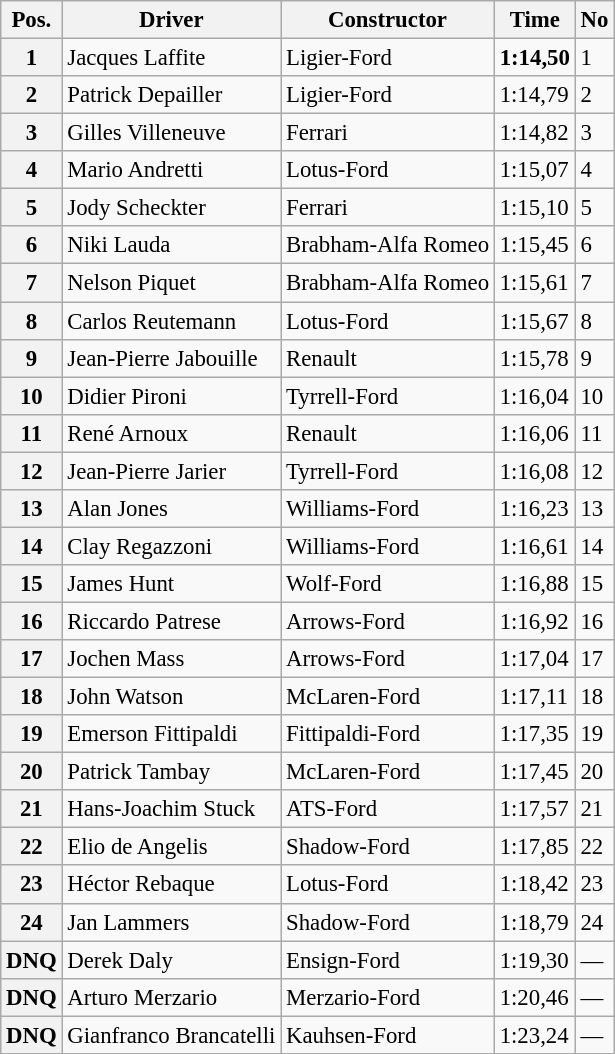<table class="wikitable sortable" style="font-size:95%;">
<tr>
<th>Pos.</th>
<th>Driver</th>
<th>Constructor</th>
<th>Time</th>
<th>No</th>
</tr>
<tr>
<th>1</th>
<td>Jacques Laffite</td>
<td>Ligier-Ford</td>
<td><strong>1:14,50</strong></td>
<td>1</td>
</tr>
<tr>
<th>2</th>
<td>Patrick Depailler</td>
<td>Ligier-Ford</td>
<td>1:14,79</td>
<td>2</td>
</tr>
<tr>
<th>3</th>
<td>Gilles Villeneuve</td>
<td>Ferrari</td>
<td>1:14,82</td>
<td>3</td>
</tr>
<tr>
<th>4</th>
<td>Mario Andretti</td>
<td>Lotus-Ford</td>
<td>1:15,07</td>
<td>4</td>
</tr>
<tr>
<th>5</th>
<td>Jody Scheckter</td>
<td>Ferrari</td>
<td>1:15,10</td>
<td>5</td>
</tr>
<tr>
<th>6</th>
<td>Niki Lauda</td>
<td>Brabham-Alfa Romeo</td>
<td>1:15,45</td>
<td>6</td>
</tr>
<tr>
<th>7</th>
<td>Nelson Piquet</td>
<td>Brabham-Alfa Romeo</td>
<td>1:15,61</td>
<td>7</td>
</tr>
<tr>
<th>8</th>
<td>Carlos Reutemann</td>
<td>Lotus-Ford</td>
<td>1:15,67</td>
<td>8</td>
</tr>
<tr>
<th>9</th>
<td>Jean-Pierre Jabouille</td>
<td>Renault</td>
<td>1:15,78</td>
<td>9</td>
</tr>
<tr>
<th>10</th>
<td>Didier Pironi</td>
<td>Tyrrell-Ford</td>
<td>1:16,04</td>
<td>10</td>
</tr>
<tr>
<th>11</th>
<td>René Arnoux</td>
<td>Renault</td>
<td>1:16,06</td>
<td>11</td>
</tr>
<tr>
<th>12</th>
<td>Jean-Pierre Jarier</td>
<td>Tyrrell-Ford</td>
<td>1:16,08</td>
<td>12</td>
</tr>
<tr>
<th>13</th>
<td>Alan Jones</td>
<td>Williams-Ford</td>
<td>1:16,23</td>
<td>13</td>
</tr>
<tr>
<th>14</th>
<td>Clay Regazzoni</td>
<td>Williams-Ford</td>
<td>1:16,61</td>
<td>14</td>
</tr>
<tr>
<th>15</th>
<td>James Hunt</td>
<td>Wolf-Ford</td>
<td>1:16,88</td>
<td>15</td>
</tr>
<tr>
<th>16</th>
<td>Riccardo Patrese</td>
<td>Arrows-Ford</td>
<td>1:16,92</td>
<td>16</td>
</tr>
<tr>
<th>17</th>
<td>Jochen Mass</td>
<td>Arrows-Ford</td>
<td>1:17,04</td>
<td>17</td>
</tr>
<tr>
<th>18</th>
<td>John Watson</td>
<td>McLaren-Ford</td>
<td>1:17,11</td>
<td>18</td>
</tr>
<tr>
<th>19</th>
<td>Emerson Fittipaldi</td>
<td>Fittipaldi-Ford</td>
<td>1:17,35</td>
<td>19</td>
</tr>
<tr>
<th>20</th>
<td>Patrick Tambay</td>
<td>McLaren-Ford</td>
<td>1:17,45</td>
<td>20</td>
</tr>
<tr>
<th>21</th>
<td>Hans-Joachim Stuck</td>
<td>ATS-Ford</td>
<td>1:17,57</td>
<td>21</td>
</tr>
<tr>
<th>22</th>
<td>Elio de Angelis</td>
<td>Shadow-Ford</td>
<td>1:17,85</td>
<td>22</td>
</tr>
<tr>
<th>23</th>
<td>Héctor Rebaque</td>
<td>Lotus-Ford</td>
<td>1:18,42</td>
<td>23</td>
</tr>
<tr>
<th>24</th>
<td>Jan Lammers</td>
<td>Shadow-Ford</td>
<td>1:18,79</td>
<td>24</td>
</tr>
<tr>
<th>DNQ</th>
<td>Derek Daly</td>
<td>Ensign-Ford</td>
<td>1:19,30</td>
<td>—</td>
</tr>
<tr>
<th>DNQ</th>
<td>Arturo Merzario</td>
<td>Merzario-Ford</td>
<td>1:20,46</td>
<td>—</td>
</tr>
<tr>
<th>DNQ</th>
<td>Gianfranco Brancatelli</td>
<td>Kauhsen-Ford</td>
<td>1:23,24</td>
<td>—</td>
</tr>
</table>
